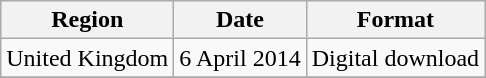<table class=wikitable>
<tr>
<th>Region</th>
<th>Date</th>
<th>Format</th>
</tr>
<tr>
<td>United Kingdom</td>
<td>6 April 2014</td>
<td>Digital download</td>
</tr>
<tr>
</tr>
</table>
